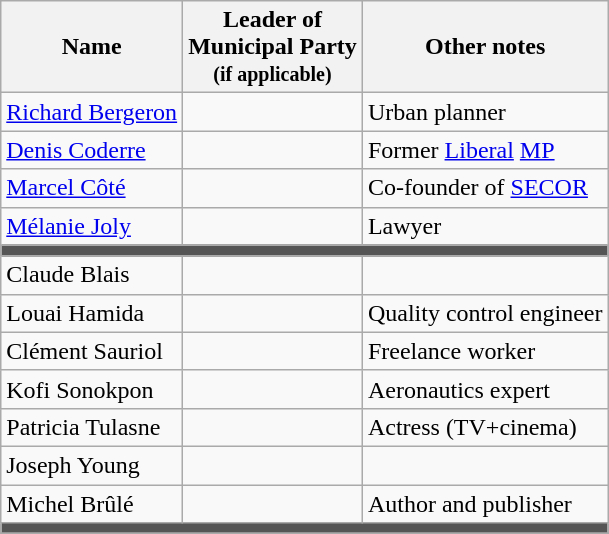<table class="wikitable">
<tr>
<th>Name</th>
<th><strong>Leader of <br>Municipal Party</strong> <br><small>(if applicable)</small></th>
<th><strong>Other notes</strong></th>
</tr>
<tr>
<td><a href='#'>Richard Bergeron</a></td>
<td></td>
<td>Urban planner</td>
</tr>
<tr>
<td><a href='#'>Denis Coderre</a></td>
<td></td>
<td>Former <a href='#'>Liberal</a> <a href='#'>MP</a></td>
</tr>
<tr>
<td><a href='#'>Marcel Côté</a></td>
<td></td>
<td>Co-founder of <a href='#'>SECOR</a></td>
</tr>
<tr>
<td><a href='#'>Mélanie Joly</a></td>
<td></td>
<td>Lawyer</td>
</tr>
<tr>
<td colspan="3" style="background:#555555;"></td>
</tr>
<tr>
<td>Claude Blais</td>
<td></td>
<td></td>
</tr>
<tr>
<td>Louai Hamida</td>
<td></td>
<td>Quality control engineer</td>
</tr>
<tr>
<td>Clément Sauriol</td>
<td></td>
<td>Freelance worker</td>
</tr>
<tr>
<td>Kofi Sonokpon</td>
<td></td>
<td>Aeronautics expert</td>
</tr>
<tr>
<td>Patricia Tulasne</td>
<td></td>
<td>Actress (TV+cinema)</td>
</tr>
<tr>
<td>Joseph Young</td>
<td></td>
<td></td>
</tr>
<tr>
<td>Michel Brûlé</td>
<td></td>
<td>Author and publisher</td>
</tr>
<tr>
<td colspan="3" style="background:#555555;"></td>
</tr>
<tr>
</tr>
</table>
